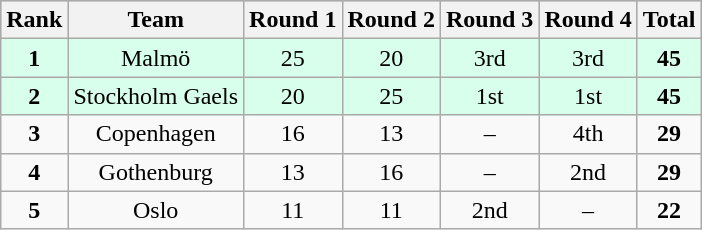<table class="wikitable">
<tr style="background:silver"!>
<th>Rank</th>
<th>Team</th>
<th>Round 1</th>
<th>Round 2</th>
<th>Round 3</th>
<th>Round 4</th>
<th>Total</th>
</tr>
<tr bgcolor=#d8ffeb align="center">
<td><strong>1</strong></td>
<td>Malmö</td>
<td>25</td>
<td>20</td>
<td>3rd</td>
<td>3rd</td>
<td><strong>45</strong></td>
</tr>
<tr bgcolor=#d8ffeb align="center">
<td><strong>2</strong></td>
<td>Stockholm Gaels</td>
<td>20</td>
<td>25</td>
<td>1st</td>
<td>1st</td>
<td><strong>45</strong></td>
</tr>
<tr align="center">
<td><strong>3</strong></td>
<td>Copenhagen</td>
<td>16</td>
<td>13</td>
<td>–</td>
<td>4th</td>
<td><strong>29</strong></td>
</tr>
<tr align="center">
<td><strong>4</strong></td>
<td>Gothenburg</td>
<td>13</td>
<td>16</td>
<td>–</td>
<td>2nd</td>
<td><strong>29</strong></td>
</tr>
<tr align="center">
<td><strong>5</strong></td>
<td>Oslo</td>
<td>11</td>
<td>11</td>
<td>2nd</td>
<td>–</td>
<td><strong>22</strong></td>
</tr>
</table>
